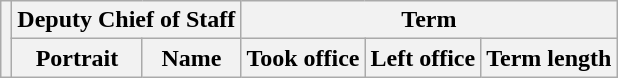<table class="wikitable sortable">
<tr>
<th rowspan=2></th>
<th colspan=2>Deputy Chief of Staff</th>
<th colspan=3>Term</th>
</tr>
<tr>
<th>Portrait</th>
<th>Name</th>
<th>Took office</th>
<th>Left office</th>
<th>Term length<br>






</th>
</tr>
</table>
